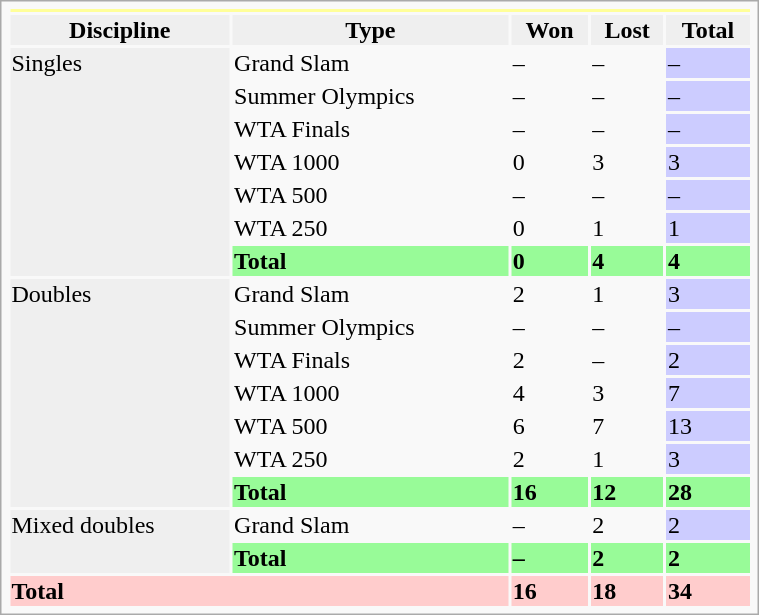<table class="infobox vcard vevent" width=40%>
<tr bgcolor=FFFF99>
<th colspan=6></th>
</tr>
<tr style=background:#efefef;font-weight:bold>
<th>Discipline</th>
<th>Type</th>
<th>Won</th>
<th>Lost</th>
<th>Total</th>
</tr>
<tr>
<td rowspan="7" bgcolor=efefef>Singles</td>
<td>Grand Slam</td>
<td>–</td>
<td>–</td>
<td bgcolor="CCCCFF">–</td>
</tr>
<tr>
<td>Summer Olympics</td>
<td>–</td>
<td>–</td>
<td bgcolor="CCCCFF">–</td>
</tr>
<tr>
<td>WTA Finals</td>
<td>–</td>
<td>–</td>
<td bgcolor="CCCCFF">–</td>
</tr>
<tr>
<td>WTA 1000</td>
<td>0</td>
<td>3</td>
<td bgcolor="CCCCFF">3</td>
</tr>
<tr>
<td>WTA 500</td>
<td>–</td>
<td>–</td>
<td bgcolor="CCCCFF">–</td>
</tr>
<tr>
<td>WTA 250</td>
<td>0</td>
<td>1</td>
<td bgcolor="CCCCFF">1</td>
</tr>
<tr style=background:#98FB98;font-weight:bold>
<td>Total</td>
<td>0</td>
<td>4</td>
<td>4</td>
</tr>
<tr>
<td rowspan="7" bgcolor=efefef>Doubles</td>
<td>Grand Slam</td>
<td>2</td>
<td>1</td>
<td bgcolor="CCCCFF">3</td>
</tr>
<tr>
<td>Summer Olympics</td>
<td>–</td>
<td>–</td>
<td bgcolor="CCCCFF">–</td>
</tr>
<tr>
<td>WTA Finals</td>
<td>2</td>
<td>–</td>
<td bgcolor="CCCCFF">2</td>
</tr>
<tr>
<td>WTA 1000</td>
<td>4</td>
<td>3</td>
<td bgcolor="CCCCFF">7</td>
</tr>
<tr>
<td>WTA 500</td>
<td>6</td>
<td>7</td>
<td bgcolor="CCCCFF">13</td>
</tr>
<tr>
<td>WTA 250</td>
<td>2</td>
<td>1</td>
<td bgcolor="CCCCFF">3</td>
</tr>
<tr style=background:#98FB98;font-weight:bold>
<td>Total</td>
<td>16</td>
<td>12</td>
<td>28</td>
</tr>
<tr>
<td rowspan="2" bgcolor=efefef>Mixed doubles</td>
<td>Grand Slam</td>
<td>–</td>
<td>2</td>
<td bgcolor="CCCCFF">2</td>
</tr>
<tr style=background:#98FB98;font-weight:bold>
<td>Total</td>
<td>–</td>
<td>2</td>
<td>2</td>
</tr>
<tr style=background:#FCC;font-weight:bold>
<td colspan="2">Total</td>
<td>16</td>
<td>18</td>
<td>34</td>
</tr>
</table>
